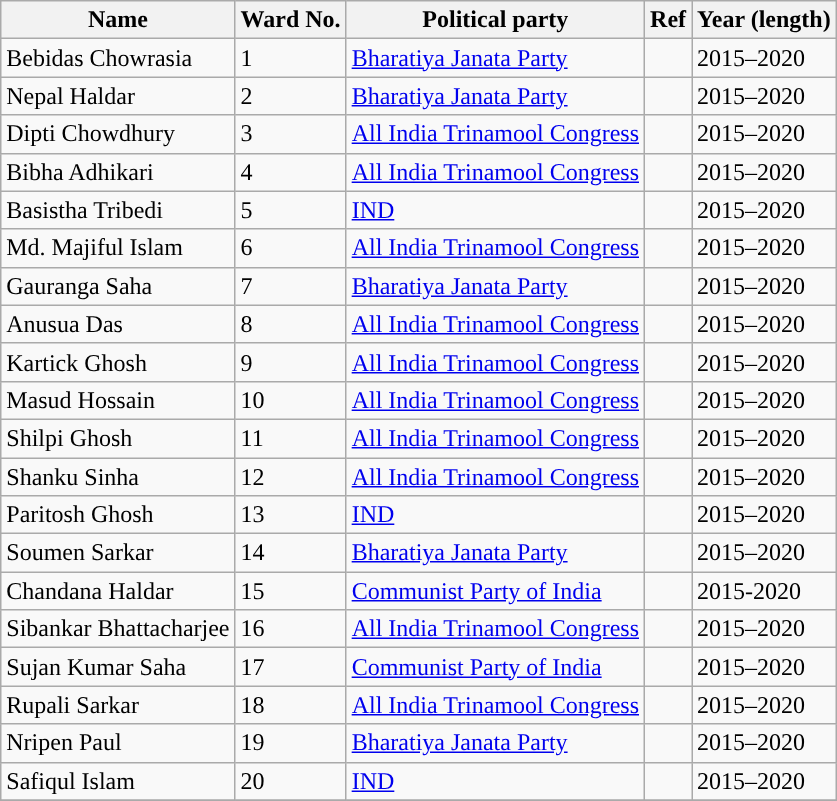<table class="wikitable">
<tr>
<th>Name</th>
<th>Ward No.</th>
<th>Political party</th>
<th scope=col class=unsortable>Ref</th>
<th>Year (length)</th>
</tr>
<tr>
<td>Bebidas Chowrasia</td>
<td>1</td>
<td><a href='#'>Bharatiya Janata Party</a></td>
<td width="4px"></td>
<td>2015–2020</td>
</tr>
<tr>
<td>Nepal Haldar</td>
<td>2</td>
<td><a href='#'>Bharatiya Janata Party</a></td>
<td width="4px"></td>
<td>2015–2020</td>
</tr>
<tr>
<td>Dipti Chowdhury</td>
<td>3</td>
<td><a href='#'>All India Trinamool Congress</a></td>
<td width="4px"></td>
<td>2015–2020</td>
</tr>
<tr>
<td>Bibha Adhikari</td>
<td>4</td>
<td><a href='#'>All India Trinamool Congress</a></td>
<td width="4px"></td>
<td>2015–2020</td>
</tr>
<tr>
<td>Basistha Tribedi</td>
<td>5</td>
<td><a href='#'>IND</a></td>
<td width="4px"></td>
<td>2015–2020</td>
</tr>
<tr>
<td>Md. Majiful Islam</td>
<td>6</td>
<td><a href='#'>All India Trinamool Congress</a></td>
<td width="4px"></td>
<td>2015–2020</td>
</tr>
<tr>
<td>Gauranga Saha</td>
<td>7</td>
<td><a href='#'>Bharatiya Janata Party</a></td>
<td width="4px"></td>
<td>2015–2020</td>
</tr>
<tr>
<td>Anusua Das</td>
<td>8</td>
<td><a href='#'>All India Trinamool Congress</a></td>
<td width="4px"></td>
<td>2015–2020</td>
</tr>
<tr>
<td>Kartick Ghosh</td>
<td>9</td>
<td><a href='#'>All India Trinamool Congress</a></td>
<td width="4px"></td>
<td>2015–2020</td>
</tr>
<tr>
<td>Masud Hossain</td>
<td>10</td>
<td><a href='#'>All India Trinamool Congress</a></td>
<td width="4px"></td>
<td>2015–2020</td>
</tr>
<tr>
<td>Shilpi Ghosh</td>
<td>11</td>
<td><a href='#'>All India Trinamool Congress</a></td>
<td width="4px"></td>
<td>2015–2020</td>
</tr>
<tr>
<td>Shanku Sinha</td>
<td>12</td>
<td><a href='#'>All India Trinamool Congress</a></td>
<td width="4px"></td>
<td>2015–2020</td>
</tr>
<tr>
<td>Paritosh Ghosh</td>
<td>13</td>
<td><a href='#'>IND</a></td>
<td width="4px"></td>
<td>2015–2020</td>
</tr>
<tr>
<td>Soumen Sarkar</td>
<td>14</td>
<td><a href='#'>Bharatiya Janata Party</a></td>
<td width="4px"></td>
<td>2015–2020</td>
</tr>
<tr>
<td>Chandana Haldar</td>
<td>15</td>
<td><a href='#'>Communist Party of India</a></td>
<td width="4px"></td>
<td>2015-2020</td>
</tr>
<tr>
<td>Sibankar Bhattacharjee</td>
<td>16</td>
<td><a href='#'>All India Trinamool Congress</a></td>
<td width="4px"></td>
<td>2015–2020</td>
</tr>
<tr>
<td>Sujan Kumar Saha</td>
<td>17</td>
<td><a href='#'>Communist Party of India</a></td>
<td width="4px"></td>
<td>2015–2020</td>
</tr>
<tr>
<td>Rupali Sarkar</td>
<td>18</td>
<td><a href='#'>All India Trinamool Congress</a></td>
<td width="4px"></td>
<td>2015–2020</td>
</tr>
<tr>
<td>Nripen Paul</td>
<td>19</td>
<td><a href='#'>Bharatiya Janata Party</a></td>
<td width="4px"></td>
<td>2015–2020</td>
</tr>
<tr>
<td>Safiqul Islam</td>
<td>20</td>
<td><a href='#'>IND</a></td>
<td width="4px"></td>
<td>2015–2020</td>
</tr>
<tr>
</tr>
</table>
